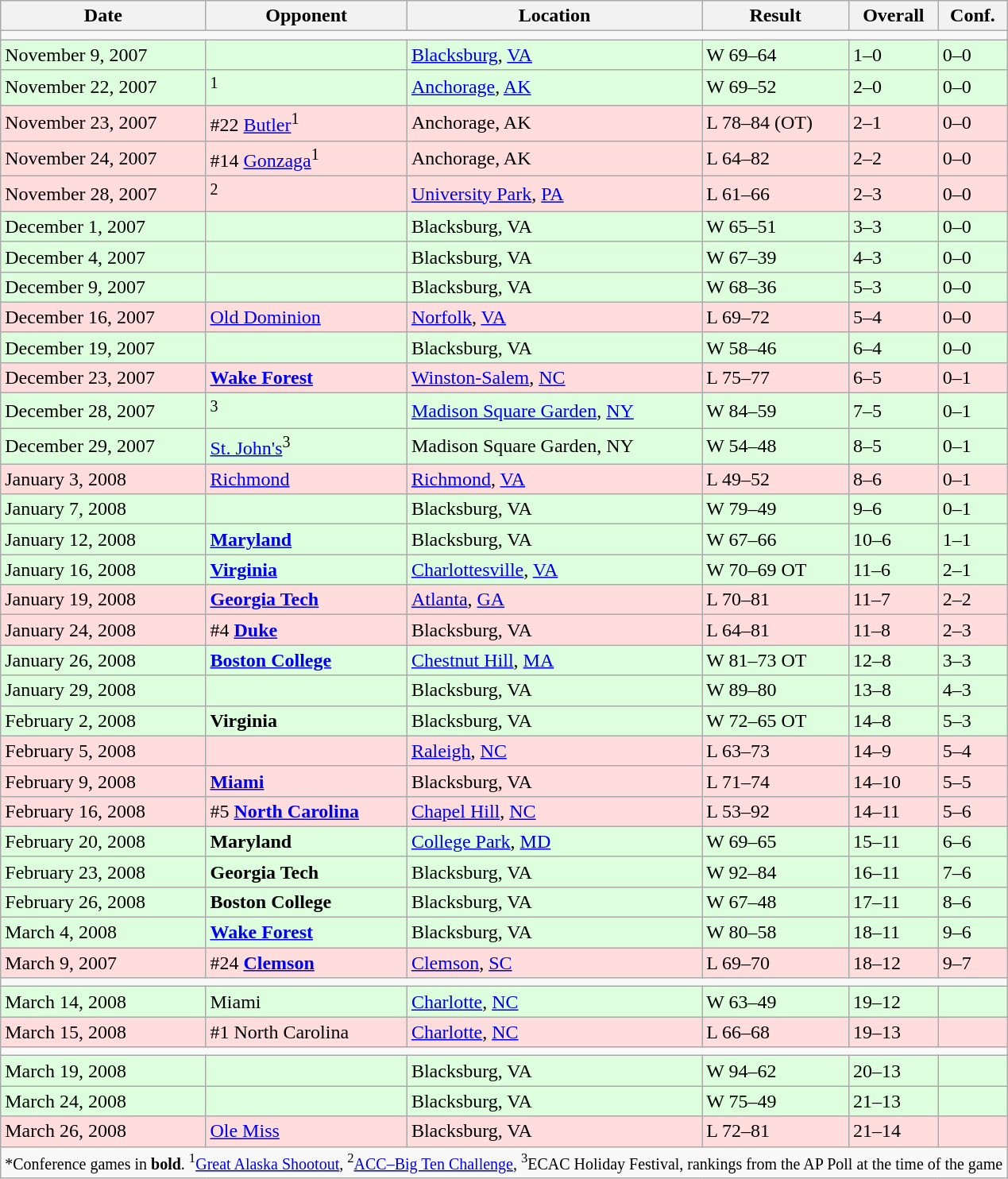<table class="wikitable">
<tr>
<th>Date</th>
<th>Opponent</th>
<th>Location</th>
<th>Result</th>
<th>Overall</th>
<th>Conf.</th>
</tr>
<tr>
<td colspan="7"></td>
</tr>
<tr style="background: #ddffdd;">
<td>November 9, 2007</td>
<td></td>
<td><a href='#'>Blacksburg</a>, <a href='#'>VA</a></td>
<td>W 69–64</td>
<td>1–0</td>
<td>0–0</td>
</tr>
<tr style="background: #ddffdd;">
<td>November 22, 2007</td>
<td><sup>1</sup></td>
<td><a href='#'>Anchorage</a>, <a href='#'>AK</a></td>
<td>W 69–52</td>
<td>2–0</td>
<td>0–0</td>
</tr>
<tr style="background: #ffdddd;">
<td>November 23, 2007</td>
<td>#22 <a href='#'>Butler</a><sup>1</sup></td>
<td>Anchorage, AK</td>
<td>L 78–84 (OT)</td>
<td>2–1</td>
<td>0–0</td>
</tr>
<tr style="background: #ffdddd;">
<td>November 24, 2007</td>
<td>#14 <a href='#'>Gonzaga</a><sup>1</sup></td>
<td>Anchorage, AK</td>
<td>L 64–82</td>
<td>2–2</td>
<td>0–0</td>
</tr>
<tr style="background: #ffdddd">
<td>November 28, 2007</td>
<td><sup>2</sup></td>
<td><a href='#'>University Park</a>, <a href='#'>PA</a></td>
<td>L 61–66</td>
<td>2–3</td>
<td>0–0</td>
</tr>
<tr style="background: #ddffdd;">
<td>December 1, 2007</td>
<td></td>
<td>Blacksburg, VA</td>
<td>W 65–51</td>
<td>3–3</td>
<td>0–0</td>
</tr>
<tr style="background: #ddffdd;">
<td>December 4, 2007</td>
<td></td>
<td>Blacksburg, VA</td>
<td>W 67–39</td>
<td>4–3</td>
<td>0–0</td>
</tr>
<tr style="background: #ddffdd;">
<td>December 9, 2007</td>
<td></td>
<td>Blacksburg, VA</td>
<td>W 68–36</td>
<td>5–3</td>
<td>0–0</td>
</tr>
<tr style="background: #ffdddd">
<td>December 16, 2007</td>
<td><a href='#'>Old Dominion</a></td>
<td><a href='#'>Norfolk</a>, <a href='#'>VA</a></td>
<td>L 69–72</td>
<td>5–4</td>
<td>0–0</td>
</tr>
<tr style="background: #ddffdd">
<td>December 19, 2007</td>
<td></td>
<td>Blacksburg, VA</td>
<td>W 58–46</td>
<td>6–4</td>
<td>0–0</td>
</tr>
<tr style="background: #ffdddd">
<td>December 23, 2007</td>
<td><strong><a href='#'>Wake Forest</a></strong></td>
<td><a href='#'>Winston-Salem</a>, <a href='#'>NC</a></td>
<td>L 75–77</td>
<td>6–5</td>
<td>0–1</td>
</tr>
<tr style="background: #ddffdd;">
<td>December 28, 2007</td>
<td><sup>3</sup></td>
<td><a href='#'>Madison Square Garden</a>, <a href='#'>NY</a></td>
<td>W 84–59</td>
<td>7–5</td>
<td>0–1</td>
</tr>
<tr style="background: #ddffdd;">
<td>December 29, 2007</td>
<td><a href='#'>St. John's</a><sup>3</sup></td>
<td>Madison Square Garden, NY</td>
<td>W 54–48</td>
<td>8–5</td>
<td>0–1</td>
</tr>
<tr style="background: #ffdddd;">
<td>January 3, 2008</td>
<td><a href='#'>Richmond</a></td>
<td><a href='#'>Richmond</a>, <a href='#'>VA</a></td>
<td>L 49–52</td>
<td>8–6</td>
<td>0–1</td>
</tr>
<tr style="background: #ddffdd;">
<td>January 7, 2008</td>
<td></td>
<td>Blacksburg, VA</td>
<td>W 79–49</td>
<td>9–6</td>
<td>0–1</td>
</tr>
<tr style="background: #ddffdd;">
<td>January 12, 2008</td>
<td><strong><a href='#'>Maryland</a></strong></td>
<td>Blacksburg, VA</td>
<td>W 67–66</td>
<td>10–6</td>
<td>1–1</td>
</tr>
<tr style="background: #ddffdd;">
<td>January 16, 2008</td>
<td><strong><a href='#'>Virginia</a></strong></td>
<td><a href='#'>Charlottesville</a>, <a href='#'>VA</a></td>
<td>W 70–69 OT</td>
<td>11–6</td>
<td>2–1</td>
</tr>
<tr style="background: #ffdddd;">
<td>January 19, 2008</td>
<td><strong><a href='#'>Georgia Tech</a></strong></td>
<td><a href='#'>Atlanta</a>, <a href='#'>GA</a></td>
<td>L 70–81</td>
<td>11–7</td>
<td>2–2</td>
</tr>
<tr style="background: #ffdddd;">
<td>January 24, 2008</td>
<td>#4 <strong><a href='#'>Duke</a></strong></td>
<td>Blacksburg, VA</td>
<td>L 64–81</td>
<td>11–8</td>
<td>2–3</td>
</tr>
<tr style="background: #ddffdd;">
<td>January 26, 2008</td>
<td><strong><a href='#'>Boston College</a></strong></td>
<td><a href='#'>Chestnut Hill</a>, <a href='#'>MA</a></td>
<td>W 81–73 OT</td>
<td>12–8</td>
<td>3–3</td>
</tr>
<tr style="background: #ddffdd;">
<td>January 29, 2008</td>
<td><strong></strong></td>
<td>Blacksburg, VA</td>
<td>W 89–80</td>
<td>13–8</td>
<td>4–3</td>
</tr>
<tr style="background: #ddffdd;">
<td>February 2, 2008</td>
<td><strong>Virginia</strong></td>
<td>Blacksburg, VA</td>
<td>W 72–65 OT</td>
<td>14–8</td>
<td>5–3</td>
</tr>
<tr style="background: #ffdddd;">
<td>February 5, 2008</td>
<td><strong></strong></td>
<td><a href='#'>Raleigh</a>, <a href='#'>NC</a></td>
<td>L 63–73</td>
<td>14–9</td>
<td>5–4</td>
</tr>
<tr style="background: #ffdddd;">
<td>February 9, 2008</td>
<td><strong><a href='#'>Miami</a></strong></td>
<td>Blacksburg, VA</td>
<td>L 71–74</td>
<td>14–10</td>
<td>5–5</td>
</tr>
<tr style="background: #ffdddd;">
<td>February 16, 2008</td>
<td>#5 <strong><a href='#'>North Carolina</a></strong></td>
<td><a href='#'>Chapel Hill</a>, <a href='#'>NC</a></td>
<td>L 53–92</td>
<td>14–11</td>
<td>5–6</td>
</tr>
<tr style="background: #ddffdd;">
<td>February 20, 2008</td>
<td><strong>Maryland</strong></td>
<td><a href='#'>College Park</a>, <a href='#'>MD</a></td>
<td>W 69–65</td>
<td>15–11</td>
<td>6–6</td>
</tr>
<tr style="background: #ddffdd;">
<td>February 23, 2008</td>
<td><strong>Georgia Tech</strong></td>
<td>Blacksburg, VA</td>
<td>W 92–84</td>
<td>16–11</td>
<td>7–6</td>
</tr>
<tr style="background: #ddffdd;">
<td>February 26, 2008</td>
<td><strong>Boston College</strong></td>
<td>Blacksburg, VA</td>
<td>W 67–48</td>
<td>17–11</td>
<td>8–6</td>
</tr>
<tr style="background: #ddffdd;">
<td>March 4, 2008</td>
<td><strong><a href='#'>Wake Forest</a></strong></td>
<td>Blacksburg, VA</td>
<td>W 80–58</td>
<td>18–11</td>
<td>9–6</td>
</tr>
<tr style="background: #ffdddd;">
<td>March 9, 2007</td>
<td>#24 <strong><a href='#'>Clemson</a></strong></td>
<td><a href='#'>Clemson</a>, <a href='#'>SC</a></td>
<td>L 69–70</td>
<td>18–12</td>
<td>9–7</td>
</tr>
<tr>
<td colspan="7"></td>
</tr>
<tr style="background: #ddffdd;">
<td>March 14, 2008</td>
<td>Miami</td>
<td><a href='#'>Charlotte</a>, <a href='#'>NC</a></td>
<td>W 63–49</td>
<td>19–12</td>
<td></td>
</tr>
<tr style="background: #ffdddd;">
<td>March 15, 2008</td>
<td>#1 North Carolina</td>
<td><a href='#'>Charlotte</a>, <a href='#'>NC</a></td>
<td>L 66–68</td>
<td>19–13</td>
<td></td>
</tr>
<tr NIT, Quarterfinals>
<td colspan="7"></td>
</tr>
<tr style="background: #ddffdd;">
<td>March 19, 2008</td>
<td></td>
<td>Blacksburg, VA</td>
<td>W 94–62</td>
<td>20–13</td>
<td></td>
</tr>
<tr style="background: #ddffdd;">
<td>March 24, 2008</td>
<td></td>
<td>Blacksburg, VA</td>
<td>W 75–49</td>
<td>21–13</td>
<td></td>
</tr>
<tr style="background: #ffdddd;">
<td>March 26, 2008</td>
<td><a href='#'>Ole Miss</a></td>
<td>Blacksburg, VA</td>
<td>L 72–81</td>
<td>21–14</td>
<td></td>
</tr>
<tr>
<td colspan="7"><small>*Conference games in <strong>bold</strong>. <sup>1</sup><a href='#'>Great Alaska Shootout</a>, <sup>2</sup><a href='#'>ACC–Big Ten Challenge</a>, <sup>3</sup>ECAC Holiday Festival, rankings from the AP Poll at the time of the game</small></td>
</tr>
</table>
